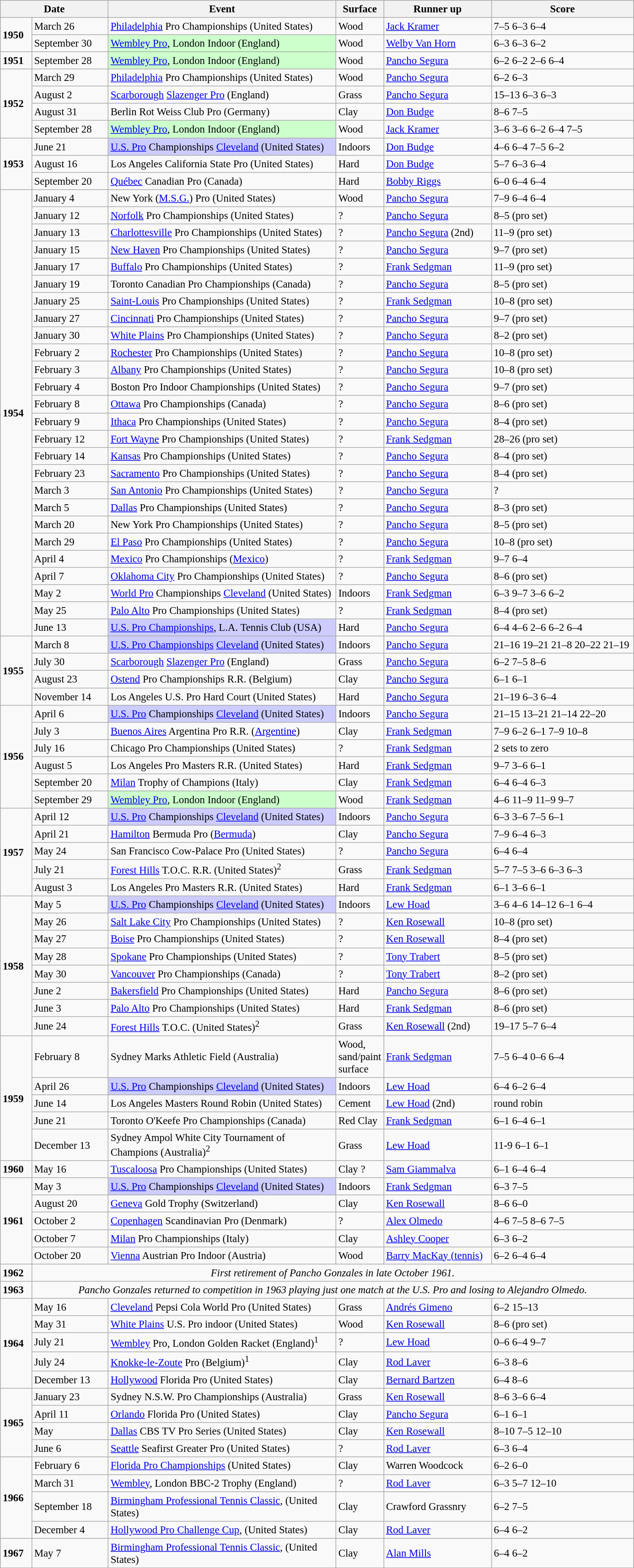<table class="wikitable" style="font-size:95%;">
<tr>
<th colspan=2 width=150>Date</th>
<th width=325>Event</th>
<th width=50>Surface</th>
<th width=150>Runner up</th>
<th width=200>Score</th>
</tr>
<tr>
<td rowspan=2><strong>1950</strong></td>
<td>March 26</td>
<td><a href='#'>Philadelphia</a> Pro Championships (United States)</td>
<td>Wood</td>
<td> <a href='#'>Jack Kramer</a></td>
<td>7–5 6–3 6–4</td>
</tr>
<tr>
<td>September 30</td>
<td bgcolor="#CCFFCC"><a href='#'>Wembley Pro</a>, London Indoor (England)</td>
<td>Wood</td>
<td> <a href='#'>Welby Van Horn</a></td>
<td>6–3 6–3 6–2</td>
</tr>
<tr>
<td><strong>1951</strong></td>
<td>September 28</td>
<td bgcolor="#CCFFCC"><a href='#'>Wembley Pro</a>, London Indoor (England)</td>
<td>Wood</td>
<td> <a href='#'>Pancho Segura</a></td>
<td>6–2 6–2 2–6 6–4</td>
</tr>
<tr>
<td rowspan=4><strong>1952</strong></td>
<td>March 29</td>
<td><a href='#'>Philadelphia</a> Pro Championships (United States)</td>
<td>Wood</td>
<td> <a href='#'>Pancho Segura</a></td>
<td>6–2 6–3</td>
</tr>
<tr>
<td>August 2</td>
<td><a href='#'>Scarborough</a> <a href='#'>Slazenger Pro</a> (England)</td>
<td>Grass</td>
<td> <a href='#'>Pancho Segura</a></td>
<td>15–13 6–3 6–3</td>
</tr>
<tr>
<td>August 31</td>
<td>Berlin Rot Weiss Club Pro (Germany)</td>
<td>Clay</td>
<td> <a href='#'>Don Budge</a></td>
<td>8–6 7–5</td>
</tr>
<tr>
<td>September 28</td>
<td bgcolor="#CCFFCC"><a href='#'>Wembley Pro</a>, London Indoor (England)</td>
<td>Wood</td>
<td> <a href='#'>Jack Kramer</a></td>
<td>3–6 3–6 6–2 6–4 7–5</td>
</tr>
<tr>
<td rowspan=3><strong>1953</strong></td>
<td>June 21</td>
<td bgcolor="#CCCCFF"><a href='#'>U.S. Pro</a> Championships <a href='#'>Cleveland</a> (United States)</td>
<td>Indoors</td>
<td> <a href='#'>Don Budge</a></td>
<td>4–6 6–4 7–5 6–2</td>
</tr>
<tr>
<td>August 16</td>
<td>Los Angeles California State Pro (United States)</td>
<td>Hard</td>
<td> <a href='#'>Don Budge</a></td>
<td>5–7 6–3 6–4</td>
</tr>
<tr>
<td>September 20</td>
<td><a href='#'>Québec</a> Canadian Pro (Canada)</td>
<td>Hard</td>
<td> <a href='#'>Bobby Riggs</a></td>
<td>6–0 6–4 6–4</td>
</tr>
<tr>
<td rowspan="26"><strong>1954</strong></td>
<td>January 4</td>
<td>New York (<a href='#'>M.S.G.</a>) Pro (United States)</td>
<td>Wood</td>
<td> <a href='#'>Pancho Segura</a></td>
<td>7–9 6–4 6–4</td>
</tr>
<tr>
<td>January 12</td>
<td><a href='#'>Norfolk</a> Pro Championships (United States)</td>
<td>?</td>
<td> <a href='#'>Pancho Segura</a></td>
<td>8–5 (pro set)</td>
</tr>
<tr>
<td>January 13</td>
<td><a href='#'>Charlottesville</a> Pro Championships (United States)</td>
<td>?</td>
<td> <a href='#'>Pancho Segura</a> (2nd)</td>
<td>11–9 (pro set)</td>
</tr>
<tr>
<td>January 15</td>
<td><a href='#'>New Haven</a> Pro Championships (United States)</td>
<td>?</td>
<td> <a href='#'>Pancho Segura</a></td>
<td>9–7 (pro set)</td>
</tr>
<tr>
<td>January 17</td>
<td><a href='#'>Buffalo</a> Pro Championships (United States)</td>
<td>?</td>
<td> <a href='#'>Frank Sedgman</a></td>
<td>11–9 (pro set)</td>
</tr>
<tr>
<td>January 19</td>
<td>Toronto Canadian Pro Championships (Canada)</td>
<td>?</td>
<td> <a href='#'>Pancho Segura</a></td>
<td>8–5 (pro set)</td>
</tr>
<tr>
<td>January 25</td>
<td><a href='#'>Saint-Louis</a> Pro Championships (United States)</td>
<td>?</td>
<td> <a href='#'>Frank Sedgman</a></td>
<td>10–8 (pro set)</td>
</tr>
<tr>
<td>January 27</td>
<td><a href='#'>Cincinnati</a> Pro Championships (United States)</td>
<td>?</td>
<td> <a href='#'>Pancho Segura</a></td>
<td>9–7 (pro set)</td>
</tr>
<tr>
<td>January 30</td>
<td><a href='#'>White Plains</a> Pro Championships (United States)</td>
<td>?</td>
<td> <a href='#'>Pancho Segura</a></td>
<td>8–2 (pro set)</td>
</tr>
<tr>
<td>February 2</td>
<td><a href='#'>Rochester</a> Pro Championships (United States)</td>
<td>?</td>
<td> <a href='#'>Pancho Segura</a></td>
<td>10–8 (pro set)</td>
</tr>
<tr>
<td>February 3</td>
<td><a href='#'>Albany</a> Pro Championships (United States)</td>
<td>?</td>
<td> <a href='#'>Pancho Segura</a></td>
<td>10–8 (pro set)</td>
</tr>
<tr>
<td>February 4</td>
<td>Boston Pro Indoor Championships (United States)</td>
<td>?</td>
<td> <a href='#'>Pancho Segura</a></td>
<td>9–7 (pro set)</td>
</tr>
<tr>
<td>February 8</td>
<td><a href='#'>Ottawa</a> Pro Championships (Canada)</td>
<td>?</td>
<td> <a href='#'>Pancho Segura</a></td>
<td>8–6 (pro set)</td>
</tr>
<tr>
<td>February 9</td>
<td><a href='#'>Ithaca</a> Pro Championships (United States)</td>
<td>?</td>
<td> <a href='#'>Pancho Segura</a></td>
<td>8–4 (pro set)</td>
</tr>
<tr>
<td>February 12</td>
<td><a href='#'>Fort Wayne</a> Pro Championships (United States)</td>
<td>?</td>
<td> <a href='#'>Frank Sedgman</a></td>
<td>28–26 (pro set)</td>
</tr>
<tr>
<td>February 14</td>
<td><a href='#'>Kansas</a> Pro Championships (United States)</td>
<td>?</td>
<td> <a href='#'>Pancho Segura</a></td>
<td>8–4 (pro set)</td>
</tr>
<tr>
<td>February 23</td>
<td><a href='#'>Sacramento</a> Pro Championships (United States)</td>
<td>?</td>
<td> <a href='#'>Pancho Segura</a></td>
<td>8–4 (pro set)</td>
</tr>
<tr>
<td>March 3</td>
<td><a href='#'>San Antonio</a> Pro Championships (United States)</td>
<td>?</td>
<td> <a href='#'>Pancho Segura</a></td>
<td>?</td>
</tr>
<tr>
<td>March 5</td>
<td><a href='#'>Dallas</a> Pro Championships (United States)</td>
<td>?</td>
<td> <a href='#'>Pancho Segura</a></td>
<td>8–3 (pro set)</td>
</tr>
<tr>
<td>March 20</td>
<td>New York Pro Championships (United States)</td>
<td>?</td>
<td> <a href='#'>Pancho Segura</a></td>
<td>8–5 (pro set)</td>
</tr>
<tr>
<td>March 29</td>
<td><a href='#'>El Paso</a> Pro Championships (United States)</td>
<td>?</td>
<td> <a href='#'>Pancho Segura</a></td>
<td>10–8 (pro set)</td>
</tr>
<tr>
<td>April 4</td>
<td><a href='#'>Mexico</a> Pro Championships (<a href='#'>Mexico</a>)</td>
<td>?</td>
<td> <a href='#'>Frank Sedgman</a></td>
<td>9–7 6–4</td>
</tr>
<tr>
<td>April 7</td>
<td><a href='#'>Oklahoma City</a> Pro Championships (United States)</td>
<td>?</td>
<td> <a href='#'>Pancho Segura</a></td>
<td>8–6 (pro set)</td>
</tr>
<tr>
<td>May 2</td>
<td><a href='#'>World Pro</a> Championships <a href='#'>Cleveland</a> (United States)</td>
<td>Indoors</td>
<td> <a href='#'>Frank Sedgman</a></td>
<td>6–3 9–7 3–6 6–2</td>
</tr>
<tr>
<td>May 25</td>
<td><a href='#'>Palo Alto</a> Pro Championships (United States)</td>
<td>?</td>
<td> <a href='#'>Frank Sedgman</a></td>
<td>8–4 (pro set)</td>
</tr>
<tr>
<td>June 13</td>
<td bgcolor="#CCCCFF"><a href='#'>U.S. Pro Championships</a>, L.A. Tennis Club (USA)</td>
<td>Hard</td>
<td> <a href='#'>Pancho Segura</a></td>
<td>6–4 4–6 2–6 6–2 6–4</td>
</tr>
<tr>
<td rowspan=4><strong>1955</strong></td>
<td>March 8</td>
<td bgcolor="#CCCCFF"><a href='#'>U.S. Pro Championships</a> <a href='#'>Cleveland</a> (United States)</td>
<td>Indoors</td>
<td> <a href='#'>Pancho Segura</a></td>
<td>21–16 19–21 21–8 20–22 21–19</td>
</tr>
<tr>
<td>July 30</td>
<td><a href='#'>Scarborough</a> <a href='#'>Slazenger Pro</a> (England)</td>
<td>Grass</td>
<td> <a href='#'>Pancho Segura</a></td>
<td>6–2 7–5 8–6</td>
</tr>
<tr>
<td>August 23</td>
<td><a href='#'>Ostend</a> Pro Championships R.R. (Belgium)</td>
<td>Clay</td>
<td> <a href='#'>Pancho Segura</a></td>
<td>6–1 6–1</td>
</tr>
<tr>
<td>November 14</td>
<td>Los Angeles U.S. Pro Hard Court (United States)</td>
<td>Hard</td>
<td> <a href='#'>Pancho Segura</a></td>
<td>21–19 6–3 6–4</td>
</tr>
<tr>
<td rowspan=6><strong>1956</strong></td>
<td>April 6</td>
<td bgcolor="#CCCCFF"><a href='#'>U.S. Pro</a> Championships <a href='#'>Cleveland</a> (United States)</td>
<td>Indoors</td>
<td> <a href='#'>Pancho Segura</a></td>
<td>21–15 13–21 21–14 22–20</td>
</tr>
<tr>
<td>July 3</td>
<td><a href='#'>Buenos Aires</a> Argentina Pro R.R. (<a href='#'>Argentine</a>)</td>
<td>Clay</td>
<td> <a href='#'>Frank Sedgman</a></td>
<td>7–9 6–2 6–1 7–9 10–8</td>
</tr>
<tr>
<td>July 16</td>
<td>Chicago Pro Championships  (United States)</td>
<td>?</td>
<td> <a href='#'>Frank Sedgman</a></td>
<td>2 sets to zero</td>
</tr>
<tr>
<td>August 5</td>
<td>Los Angeles Pro Masters R.R. (United States)</td>
<td>Hard</td>
<td> <a href='#'>Frank Sedgman</a></td>
<td>9–7 3–6 6–1</td>
</tr>
<tr>
<td>September 20</td>
<td><a href='#'>Milan</a> Trophy of Champions (Italy)</td>
<td>Clay</td>
<td> <a href='#'>Frank Sedgman</a></td>
<td>6–4 6–4 6–3</td>
</tr>
<tr>
<td>September 29</td>
<td bgcolor="#CCFFCC"><a href='#'>Wembley Pro</a>, London Indoor (England)</td>
<td>Wood</td>
<td> <a href='#'>Frank Sedgman</a></td>
<td>4–6 11–9 11–9 9–7</td>
</tr>
<tr>
<td rowspan=5><strong>1957</strong></td>
<td>April 12</td>
<td bgcolor="#CCCCFF"><a href='#'>U.S. Pro</a> Championships <a href='#'>Cleveland</a> (United States)</td>
<td>Indoors</td>
<td> <a href='#'>Pancho Segura</a></td>
<td>6–3 3–6 7–5 6–1</td>
</tr>
<tr>
<td>April 21</td>
<td><a href='#'>Hamilton</a> Bermuda Pro (<a href='#'>Bermuda</a>)</td>
<td>Clay</td>
<td> <a href='#'>Pancho Segura</a></td>
<td>7–9 6–4 6–3</td>
</tr>
<tr>
<td>May 24</td>
<td>San Francisco Cow-Palace Pro (United States)</td>
<td>?</td>
<td> <a href='#'>Pancho Segura</a></td>
<td>6–4 6–4</td>
</tr>
<tr>
<td>July 21</td>
<td><a href='#'>Forest Hills</a> T.O.C. R.R. (United States)<sup>2</sup></td>
<td>Grass</td>
<td> <a href='#'>Frank Sedgman</a></td>
<td>5–7 7–5 3–6 6–3 6–3</td>
</tr>
<tr>
<td>August 3</td>
<td>Los Angeles Pro Masters R.R. (United States)</td>
<td>Hard</td>
<td> <a href='#'>Frank Sedgman</a></td>
<td>6–1 3–6 6–1</td>
</tr>
<tr>
<td rowspan=8><strong>1958</strong></td>
<td>May 5</td>
<td bgcolor="#CCCCFF"><a href='#'>U.S. Pro</a> Championships <a href='#'>Cleveland</a> (United States)</td>
<td>Indoors</td>
<td> <a href='#'>Lew Hoad</a></td>
<td>3–6 4–6 14–12 6–1 6–4</td>
</tr>
<tr>
<td>May 26</td>
<td><a href='#'>Salt Lake City</a> Pro Championships (United States)</td>
<td>?</td>
<td> <a href='#'>Ken Rosewall</a></td>
<td>10–8 (pro set)</td>
</tr>
<tr>
<td>May 27</td>
<td><a href='#'>Boise</a> Pro Championships  (United States)</td>
<td>?</td>
<td> <a href='#'>Ken Rosewall</a></td>
<td>8–4 (pro set)</td>
</tr>
<tr>
<td>May 28</td>
<td><a href='#'>Spokane</a> Pro Championships  (United States)</td>
<td>?</td>
<td> <a href='#'>Tony Trabert</a></td>
<td>8–5 (pro set)</td>
</tr>
<tr>
<td>May 30</td>
<td><a href='#'>Vancouver</a> Pro Championships  (Canada)</td>
<td>?</td>
<td> <a href='#'>Tony Trabert</a></td>
<td>8–2 (pro set)</td>
</tr>
<tr>
<td>June 2</td>
<td><a href='#'>Bakersfield</a> Pro Championships (United States)</td>
<td>Hard</td>
<td> <a href='#'>Pancho Segura</a></td>
<td>8–6 (pro set)</td>
</tr>
<tr>
<td>June 3</td>
<td><a href='#'>Palo Alto</a> Pro Championships  (United States)</td>
<td>Hard</td>
<td> <a href='#'>Frank Sedgman</a></td>
<td>8–6 (pro set)</td>
</tr>
<tr>
<td>June 24</td>
<td><a href='#'>Forest Hills</a> T.O.C. (United States)<sup>2</sup></td>
<td>Grass</td>
<td> <a href='#'>Ken Rosewall</a> (2nd)</td>
<td>19–17 5–7 6–4</td>
</tr>
<tr>
<td rowspan=5><strong>1959</strong></td>
<td>February 8</td>
<td>Sydney Marks Athletic Field (Australia)</td>
<td>Wood, sand/paint surface</td>
<td> <a href='#'>Frank Sedgman</a></td>
<td>7–5 6–4 0–6 6–4</td>
</tr>
<tr>
<td>April 26</td>
<td bgcolor="#CCCCFF"><a href='#'>U.S. Pro</a> Championships <a href='#'>Cleveland</a> (United States)</td>
<td>Indoors</td>
<td> <a href='#'>Lew Hoad</a></td>
<td>6–4 6–2 6–4</td>
</tr>
<tr>
<td>June 14</td>
<td>Los Angeles Masters Round Robin (United States)</td>
<td>Cement</td>
<td> <a href='#'>Lew Hoad</a> (2nd)</td>
<td>round robin</td>
</tr>
<tr>
<td>June 21</td>
<td>Toronto O'Keefe Pro Championships (Canada)</td>
<td>Red Clay</td>
<td> <a href='#'>Frank Sedgman</a></td>
<td>6–1 6–4 6–1</td>
</tr>
<tr>
<td>December 13</td>
<td>Sydney Ampol White City Tournament of Champions (Australia)<sup>2</sup></td>
<td>Grass</td>
<td> <a href='#'>Lew Hoad</a></td>
<td>11-9 6–1 6–1</td>
</tr>
<tr>
<td><strong>1960</strong></td>
<td>May 16</td>
<td><a href='#'>Tuscaloosa</a> Pro Championships (United States)</td>
<td>Clay ?</td>
<td> <a href='#'>Sam Giammalva</a></td>
<td>6–1 6–4 6–4</td>
</tr>
<tr>
<td rowspan=5><strong>1961</strong></td>
<td>May 3</td>
<td bgcolor="#CCCCFF"><a href='#'>U.S. Pro</a> Championships <a href='#'>Cleveland</a> (United States)</td>
<td>Indoors</td>
<td> <a href='#'>Frank Sedgman</a></td>
<td>6–3 7–5</td>
</tr>
<tr>
<td>August 20</td>
<td><a href='#'>Geneva</a> Gold Trophy (Switzerland)</td>
<td>Clay</td>
<td> <a href='#'>Ken Rosewall</a></td>
<td>8–6 6–0</td>
</tr>
<tr>
<td>October 2</td>
<td><a href='#'>Copenhagen</a> Scandinavian Pro (Denmark)</td>
<td>?</td>
<td> <a href='#'>Alex Olmedo</a></td>
<td>4–6 7–5 8–6 7–5</td>
</tr>
<tr>
<td>October 7</td>
<td><a href='#'>Milan</a> Pro Championships (Italy)</td>
<td>Clay</td>
<td> <a href='#'>Ashley Cooper</a></td>
<td>6–3 6–2</td>
</tr>
<tr>
<td>October 20</td>
<td><a href='#'>Vienna</a> Austrian Pro Indoor (Austria)</td>
<td>Wood</td>
<td> <a href='#'>Barry MacKay (tennis)</a></td>
<td>6–2 6–4 6–4</td>
</tr>
<tr>
<td><strong>1962</strong></td>
<td colspan=5 align="center"><em>First retirement of Pancho Gonzales in late October 1961.</em></td>
</tr>
<tr>
<td><strong>1963</strong></td>
<td colspan=5 align="center"><em>Pancho Gonzales returned to competition in 1963 playing just one match at the U.S. Pro and losing to Alejandro Olmedo.</em></td>
</tr>
<tr>
<td rowspan=5><strong>1964</strong></td>
<td>May 16</td>
<td><a href='#'>Cleveland</a> Pepsi Cola World Pro (United States)</td>
<td>Grass</td>
<td> <a href='#'>Andrés Gimeno</a></td>
<td>6–2 15–13</td>
</tr>
<tr>
<td>May 31</td>
<td><a href='#'>White Plains</a> U.S. Pro indoor (United States)</td>
<td>Wood</td>
<td> <a href='#'>Ken Rosewall</a></td>
<td>8–6 (pro set)</td>
</tr>
<tr>
<td>July 21</td>
<td><a href='#'>Wembley</a> Pro, London Golden Racket (England)<sup>1</sup></td>
<td>?</td>
<td> <a href='#'>Lew Hoad</a></td>
<td>0–6 6–4 9–7</td>
</tr>
<tr>
<td>July 24</td>
<td><a href='#'>Knokke-le-Zoute</a> Pro (Belgium)<sup>1</sup></td>
<td>Clay</td>
<td> <a href='#'>Rod Laver</a></td>
<td>6–3 8–6</td>
</tr>
<tr>
<td>December 13</td>
<td><a href='#'>Hollywood</a> Florida Pro (United States)</td>
<td>Clay</td>
<td> <a href='#'>Bernard Bartzen</a></td>
<td>6–4 8–6</td>
</tr>
<tr>
<td rowspan=4><strong>1965</strong></td>
<td>January 23</td>
<td>Sydney N.S.W. Pro Championships (Australia)</td>
<td>Grass</td>
<td> <a href='#'>Ken Rosewall</a></td>
<td>8–6 3–6 6–4</td>
</tr>
<tr>
<td>April 11</td>
<td><a href='#'>Orlando</a> Florida Pro (United States)</td>
<td>Clay</td>
<td> <a href='#'>Pancho Segura</a></td>
<td>6–1 6–1</td>
</tr>
<tr>
<td>May</td>
<td><a href='#'>Dallas</a> CBS TV Pro Series (United States)</td>
<td>Clay</td>
<td> <a href='#'>Ken Rosewall</a></td>
<td>8–10 7–5 12–10</td>
</tr>
<tr>
<td>June 6</td>
<td><a href='#'>Seattle</a> Seafirst Greater Pro (United States)</td>
<td>?</td>
<td> <a href='#'>Rod Laver</a></td>
<td>6–3 6–4</td>
</tr>
<tr>
<td rowspan=4><strong>1966</strong></td>
<td>February 6</td>
<td><a href='#'>Florida Pro Championships</a> (United States)</td>
<td>Clay</td>
<td> Warren Woodcock</td>
<td>6–2 6–0</td>
</tr>
<tr>
<td>March 31</td>
<td><a href='#'>Wembley</a>, London BBC-2 Trophy (England)</td>
<td>?</td>
<td> <a href='#'>Rod Laver</a></td>
<td>6–3 5–7 12–10</td>
</tr>
<tr>
<td>September 18</td>
<td><a href='#'>Birmingham Professional Tennis Classic</a>, (United States)</td>
<td>Clay</td>
<td> Crawford Grassnry</td>
<td>6–2 7–5</td>
</tr>
<tr>
<td>December 4</td>
<td><a href='#'>Hollywood Pro Challenge Cup</a>, (United States)</td>
<td>Clay</td>
<td> <a href='#'>Rod Laver</a></td>
<td>6–4 6–2</td>
</tr>
<tr>
<td><strong>1967</strong></td>
<td>May 7</td>
<td><a href='#'>Birmingham Professional Tennis Classic</a>, (United States)</td>
<td>Clay</td>
<td> <a href='#'>Alan Mills</a></td>
<td>6–4 6–2</td>
</tr>
</table>
